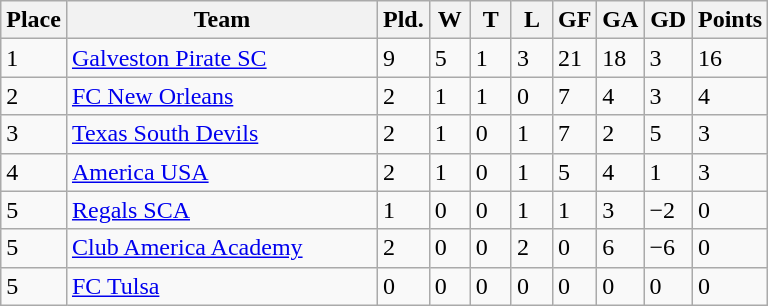<table class="wikitable">
<tr>
<th>Place</th>
<th width="200">Team</th>
<th width="20">Pld.</th>
<th width="20">W</th>
<th width="20">T</th>
<th width="20">L</th>
<th width="20">GF</th>
<th width="20">GA</th>
<th width="25">GD</th>
<th>Points</th>
</tr>
<tr>
<td>1</td>
<td><a href='#'>Galveston Pirate SC</a></td>
<td>9</td>
<td>5</td>
<td>1</td>
<td>3</td>
<td>21</td>
<td>18</td>
<td>3</td>
<td>16</td>
</tr>
<tr>
<td>2</td>
<td><a href='#'>FC New Orleans</a></td>
<td>2</td>
<td>1</td>
<td>1</td>
<td>0</td>
<td>7</td>
<td>4</td>
<td>3</td>
<td>4</td>
</tr>
<tr>
<td>3</td>
<td><a href='#'>Texas South Devils</a></td>
<td>2</td>
<td>1</td>
<td>0</td>
<td>1</td>
<td>7</td>
<td>2</td>
<td>5</td>
<td>3</td>
</tr>
<tr>
<td>4</td>
<td><a href='#'>America USA</a></td>
<td>2</td>
<td>1</td>
<td>0</td>
<td>1</td>
<td>5</td>
<td>4</td>
<td>1</td>
<td>3</td>
</tr>
<tr>
<td>5</td>
<td><a href='#'>Regals SCA</a></td>
<td>1</td>
<td>0</td>
<td>0</td>
<td>1</td>
<td>1</td>
<td>3</td>
<td>−2</td>
<td>0</td>
</tr>
<tr>
<td>5</td>
<td><a href='#'>Club America Academy</a></td>
<td>2</td>
<td>0</td>
<td>0</td>
<td>2</td>
<td>0</td>
<td>6</td>
<td>−6</td>
<td>0</td>
</tr>
<tr>
<td>5</td>
<td><a href='#'>FC Tulsa</a></td>
<td>0</td>
<td>0</td>
<td>0</td>
<td>0</td>
<td>0</td>
<td>0</td>
<td>0</td>
<td>0</td>
</tr>
</table>
